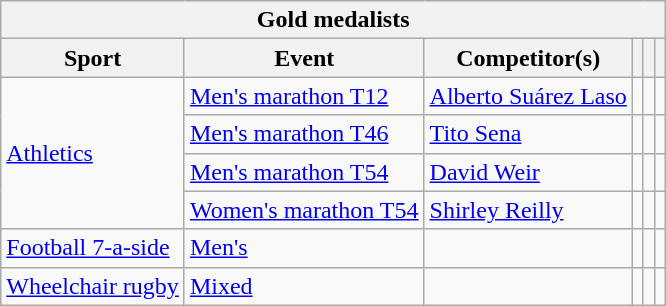<table class="wikitable">
<tr>
<th colspan="6">Gold medalists</th>
</tr>
<tr>
<th>Sport</th>
<th>Event</th>
<th>Competitor(s)</th>
<th></th>
<th></th>
<th></th>
</tr>
<tr>
<td rowspan=4><a href='#'>Athletics</a></td>
<td><a href='#'>Men's marathon T12</a></td>
<td><a href='#'>Alberto Suárez Laso</a></td>
<td></td>
<td></td>
<td></td>
</tr>
<tr>
<td><a href='#'>Men's marathon T46</a></td>
<td><a href='#'>Tito Sena</a></td>
<td></td>
<td></td>
<td></td>
</tr>
<tr>
<td><a href='#'>Men's marathon T54</a></td>
<td><a href='#'>David Weir</a></td>
<td></td>
<td></td>
<td></td>
</tr>
<tr>
<td><a href='#'>Women's marathon T54</a></td>
<td><a href='#'>Shirley Reilly</a></td>
<td></td>
<td></td>
<td></td>
</tr>
<tr>
<td><a href='#'>Football 7-a-side</a></td>
<td><a href='#'>Men's</a></td>
<td></td>
<td></td>
<td></td>
<td></td>
</tr>
<tr>
<td><a href='#'>Wheelchair rugby</a></td>
<td><a href='#'>Mixed</a></td>
<td></td>
<td></td>
<td></td>
<td></td>
</tr>
</table>
